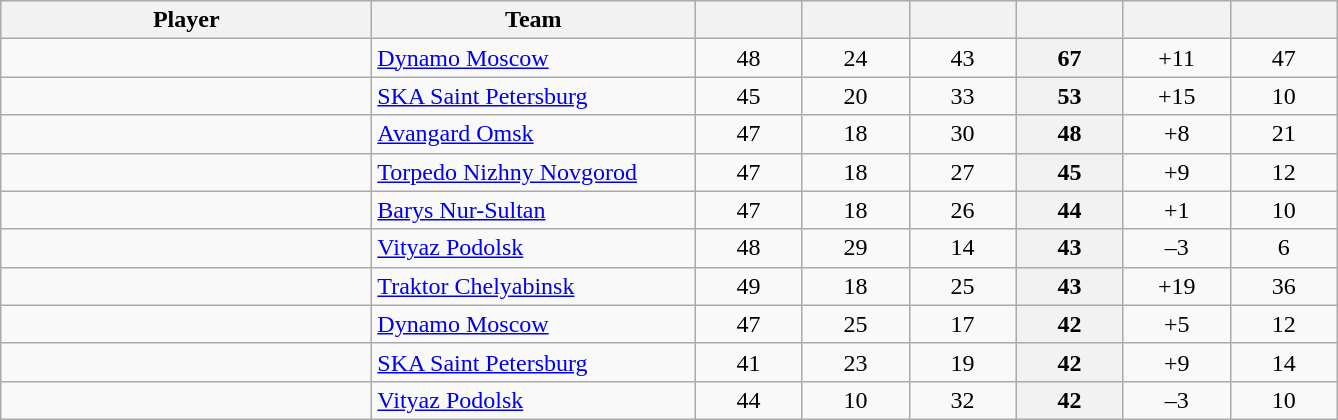<table class="wikitable sortable" style="text-align: center">
<tr>
<th style="width: 15em;">Player</th>
<th style="width: 13em;">Team</th>
<th style="width: 4em;"></th>
<th style="width: 4em;"></th>
<th style="width: 4em;"></th>
<th style="width: 4em;"></th>
<th style="width: 4em;"></th>
<th style="width: 4em;"></th>
</tr>
<tr>
<td style="text-align:left;"> </td>
<td style="text-align:left;"><a href='#'>Dynamo Moscow</a></td>
<td>48</td>
<td>24</td>
<td>43</td>
<th>67</th>
<td>+11</td>
<td>47</td>
</tr>
<tr>
<td style="text-align:left;"> </td>
<td style="text-align:left;"><a href='#'>SKA Saint Petersburg</a></td>
<td>45</td>
<td>20</td>
<td>33</td>
<th>53</th>
<td>+15</td>
<td>10</td>
</tr>
<tr>
<td style="text-align:left;"> </td>
<td style="text-align:left;"><a href='#'>Avangard Omsk</a></td>
<td>47</td>
<td>18</td>
<td>30</td>
<th>48</th>
<td>+8</td>
<td>21</td>
</tr>
<tr>
<td style="text-align:left;"> </td>
<td style="text-align:left;"><a href='#'>Torpedo Nizhny Novgorod</a></td>
<td>47</td>
<td>18</td>
<td>27</td>
<th>45</th>
<td>+9</td>
<td>12</td>
</tr>
<tr>
<td style="text-align:left;"> </td>
<td style="text-align:left;"><a href='#'>Barys Nur-Sultan</a></td>
<td>47</td>
<td>18</td>
<td>26</td>
<th>44</th>
<td>+1</td>
<td>10</td>
</tr>
<tr>
<td style="text-align:left;"> </td>
<td style="text-align:left;"><a href='#'>Vityaz Podolsk</a></td>
<td>48</td>
<td>29</td>
<td>14</td>
<th>43</th>
<td>–3</td>
<td>6</td>
</tr>
<tr>
<td style="text-align:left;"> </td>
<td style="text-align:left;"><a href='#'>Traktor Chelyabinsk</a></td>
<td>49</td>
<td>18</td>
<td>25</td>
<th>43</th>
<td>+19</td>
<td>36</td>
</tr>
<tr>
<td style="text-align:left;"> </td>
<td style="text-align:left;"><a href='#'>Dynamo Moscow</a></td>
<td>47</td>
<td>25</td>
<td>17</td>
<th>42</th>
<td>+5</td>
<td>12</td>
</tr>
<tr>
<td style="text-align:left;"> </td>
<td style="text-align:left;"><a href='#'>SKA Saint Petersburg</a></td>
<td>41</td>
<td>23</td>
<td>19</td>
<th>42</th>
<td>+9</td>
<td>14</td>
</tr>
<tr>
<td style="text-align:left;"> </td>
<td style="text-align:left;"><a href='#'>Vityaz Podolsk</a></td>
<td>44</td>
<td>10</td>
<td>32</td>
<th>42</th>
<td>–3</td>
<td>10</td>
</tr>
</table>
